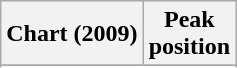<table class="wikitable plainrowheaders sortable" border="1">
<tr>
<th scope="col">Chart (2009)</th>
<th scope="col">Peak<br>position</th>
</tr>
<tr>
</tr>
<tr>
</tr>
<tr>
</tr>
<tr>
</tr>
<tr>
</tr>
<tr>
</tr>
<tr>
</tr>
<tr>
</tr>
<tr>
</tr>
<tr>
</tr>
<tr>
</tr>
<tr>
</tr>
<tr>
</tr>
<tr>
</tr>
<tr>
</tr>
<tr>
</tr>
<tr>
</tr>
<tr>
</tr>
</table>
